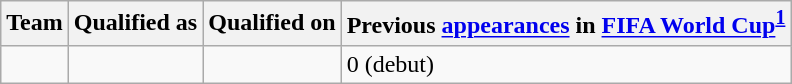<table class="wikitable sortable">
<tr>
<th>Team</th>
<th>Qualified as</th>
<th>Qualified on</th>
<th data-sort-type="number">Previous <a href='#'>appearances</a> in <a href='#'>FIFA World Cup</a><sup><strong><a href='#'>1</a></strong></sup></th>
</tr>
<tr>
<td></td>
<td></td>
<td></td>
<td>0 (debut)</td>
</tr>
</table>
